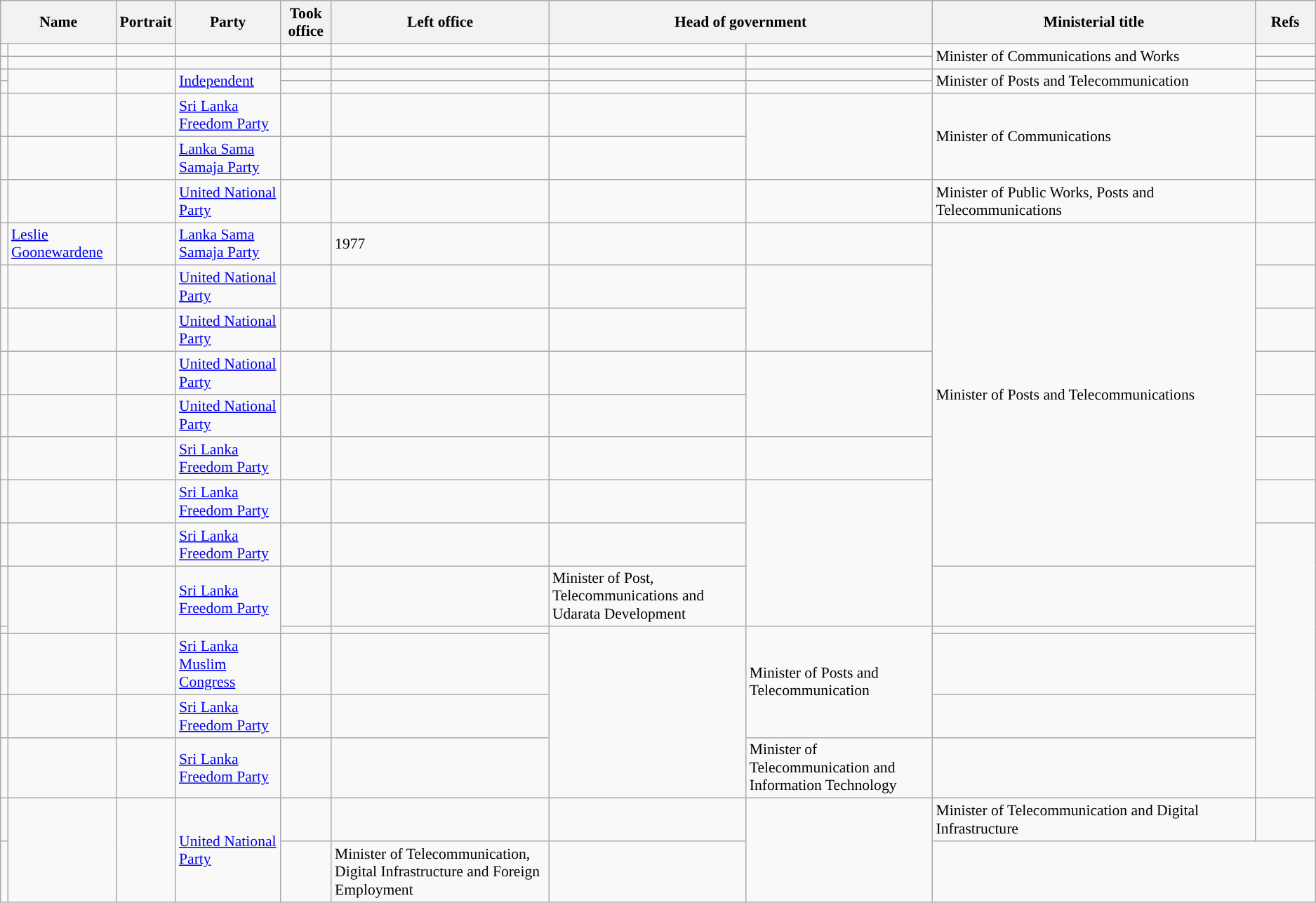<table class="wikitable plainrowheaders sortable" style="font-size:90%; text-align:left;">
<tr>
<th scope=col colspan="2">Name</th>
<th scope=col class=unsortable>Portrait</th>
<th scope=col>Party</th>
<th scope=col>Took office</th>
<th scope=col>Left office</th>
<th scope=col colspan="2">Head of government</th>
<th scope=col width=300px>Ministerial title</th>
<th scope=col width=50px class=unsortable>Refs</th>
</tr>
<tr>
<td></td>
<td></td>
<td></td>
<td></td>
<td align=center></td>
<td align=center></td>
<td></td>
<td></td>
<td rowspan=2>Minister of Communications and Works</td>
<td align=center></td>
</tr>
<tr>
<td></td>
<td></td>
<td></td>
<td></td>
<td align=center></td>
<td align=center></td>
<td></td>
<td></td>
<td align=center></td>
</tr>
<tr>
<td !align="center" style="background:"></td>
<td rowspan=2></td>
<td rowspan=2></td>
<td rowspan=2><a href='#'>Independent</a></td>
<td align=center></td>
<td align=center></td>
<td !align="center" style="background:"></td>
<td></td>
<td rowspan=2>Minister of Posts and Telecommunication</td>
<td align=center></td>
</tr>
<tr>
<td></td>
<td align=center></td>
<td !align="center" style="background:"></td>
<td></td>
<td align=center></td>
</tr>
<tr>
<td !align="center" style="background:"></td>
<td></td>
<td></td>
<td><a href='#'>Sri Lanka Freedom Party</a></td>
<td align=center></td>
<td align=center></td>
<td !align="center" style="background:"></td>
<td rowspan=2></td>
<td rowspan=2>Minister of Communications</td>
<td align=center></td>
</tr>
<tr>
<td !align="center" style="background:"></td>
<td></td>
<td></td>
<td><a href='#'>Lanka Sama Samaja Party</a></td>
<td align=center></td>
<td align=center></td>
<td align=center></td>
</tr>
<tr>
<td !align="center" style="background:"></td>
<td></td>
<td></td>
<td><a href='#'>United National Party</a></td>
<td></td>
<td></td>
<td !align="center" style="background:"></td>
<td></td>
<td>Minister of Public Works, Posts and Telecommunications</td>
<td align=center></td>
</tr>
<tr>
<td !align="center" style="background:"></td>
<td><a href='#'>Leslie Goonewardene</a></td>
<td></td>
<td><a href='#'>Lanka Sama Samaja Party</a></td>
<td align="center"></td>
<td>1977</td>
<td style="background:"></td>
<td></td>
<td rowspan=8>Minister of Posts and Telecommunications</td>
<td align=center></td>
</tr>
<tr>
<td !align="center" style="background:"></td>
<td></td>
<td></td>
<td><a href='#'>United National Party</a></td>
<td align=center></td>
<td align=center></td>
<td !align="center" style="background:"></td>
<td rowspan=2></td>
<td align=center></td>
</tr>
<tr>
<td !align="center" style="background:"></td>
<td></td>
<td></td>
<td><a href='#'>United National Party</a></td>
<td></td>
<td align=center></td>
<td align=center></td>
</tr>
<tr>
<td !align="center" style="background:"></td>
<td></td>
<td></td>
<td><a href='#'>United National Party</a></td>
<td align=center></td>
<td align=center></td>
<td !align="center" style="background:"></td>
<td rowspan=2></td>
<td align=center></td>
</tr>
<tr>
<td !align="center" style="background:"></td>
<td></td>
<td></td>
<td><a href='#'>United National Party</a></td>
<td align=center></td>
<td></td>
<td align=center></td>
</tr>
<tr>
<td !align="center" style="background:"></td>
<td></td>
<td align=center></td>
<td><a href='#'>Sri Lanka Freedom Party</a></td>
<td align=center></td>
<td></td>
<td !align="center" style="background:"></td>
<td></td>
<td align=center></td>
</tr>
<tr>
<td !align="center" style="background:"></td>
<td></td>
<td></td>
<td><a href='#'>Sri Lanka Freedom Party</a></td>
<td align=center></td>
<td></td>
<td !align="center" style="background:"></td>
<td rowspan=3></td>
<td align=center></td>
</tr>
<tr>
<td !align="center" style="background:"></td>
<td></td>
<td></td>
<td><a href='#'>Sri Lanka Freedom Party</a></td>
<td align=center></td>
<td></td>
<td align=center></td>
</tr>
<tr>
<td !align="center" style="background:"></td>
<td rowspan=2></td>
<td rowspan=2></td>
<td rowspan=2><a href='#'>Sri Lanka Freedom Party</a></td>
<td align=center></td>
<td align=center></td>
<td>Minister of Post, Telecommunications and Udarata Development</td>
<td align=center></td>
</tr>
<tr>
<td align=center></td>
<td align=center></td>
<td !align="center" style="background:"></td>
<td rowspan=4></td>
<td rowspan=3>Minister of Posts and Telecommunication</td>
<td align=center></td>
</tr>
<tr>
<td !align="center" style="background:"></td>
<td></td>
<td align=center></td>
<td><a href='#'>Sri Lanka Muslim Congress</a></td>
<td align=center></td>
<td align=center></td>
<td align=center></td>
</tr>
<tr>
<td !align="center" style="background:"></td>
<td></td>
<td></td>
<td><a href='#'>Sri Lanka Freedom Party</a></td>
<td align=center></td>
<td align=center></td>
<td align=center></td>
</tr>
<tr>
<td !align="center" style="background:"></td>
<td></td>
<td align=center></td>
<td><a href='#'>Sri Lanka Freedom Party</a></td>
<td align=center></td>
<td align=center></td>
<td>Minister of Telecommunication and Information Technology</td>
<td align=center></td>
</tr>
<tr>
<td !align="center" style="background:"></td>
<td rowspan=2></td>
<td rowspan=2></td>
<td rowspan=2><a href='#'>United National Party</a></td>
<td align=center></td>
<td align=center></td>
<td !align="center" style="background:"></td>
<td rowspan=2></td>
<td>Minister of Telecommunication and Digital Infrastructure</td>
<td align=center></td>
</tr>
<tr>
<td align=center></td>
<td align=center></td>
<td>Minister of Telecommunication, Digital Infrastructure and Foreign Employment</td>
<td align=center></td>
</tr>
</table>
